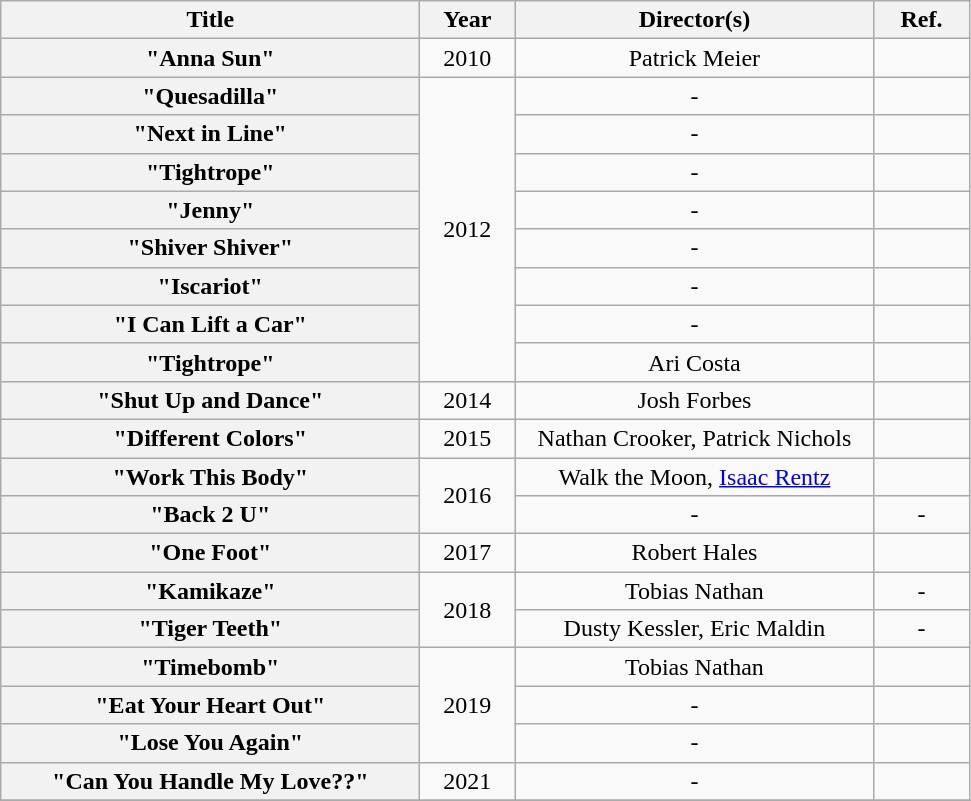<table class="wikitable plainrowheaders" style="text-align:center;">
<tr>
<th scope="col" style="width:17em;">Title</th>
<th scope="col" style="width:3.5em;">Year</th>
<th scope="col" style="width:14.5em;">Director(s)</th>
<th scope="col" style="width:3.5em;">Ref.</th>
</tr>
<tr>
<th scope="row">"Anna Sun"</th>
<td>2010</td>
<td>Patrick Meier</td>
<td></td>
</tr>
<tr>
<th scope="row">"Quesadilla"</th>
<td rowspan="8">2012</td>
<td>-</td>
<td></td>
</tr>
<tr>
<th scope="row">"Next in Line"</th>
<td>-</td>
<td></td>
</tr>
<tr>
<th scope="row">"Tightrope"</th>
<td>-</td>
<td></td>
</tr>
<tr>
<th scope="row">"Jenny"</th>
<td>-</td>
<td></td>
</tr>
<tr>
<th scope="row">"Shiver Shiver"</th>
<td>-</td>
<td></td>
</tr>
<tr>
<th scope="row">"Iscariot"</th>
<td>-</td>
<td></td>
</tr>
<tr>
<th scope="row">"I Can Lift a Car"</th>
<td>-</td>
<td></td>
</tr>
<tr>
<th scope="row">"Tightrope"</th>
<td>Ari Costa</td>
<td></td>
</tr>
<tr>
<th scope="row">"Shut Up and Dance"</th>
<td>2014</td>
<td>Josh Forbes</td>
<td></td>
</tr>
<tr>
<th scope="row">"Different Colors"</th>
<td>2015</td>
<td>Nathan Crooker, Patrick Nichols</td>
<td></td>
</tr>
<tr>
<th scope="row">"Work This Body"</th>
<td rowspan="2">2016</td>
<td>Walk the Moon, <a href='#'>Isaac Rentz</a></td>
<td></td>
</tr>
<tr>
<th scope="row">"Back 2 U"</th>
<td>-</td>
<td>-</td>
</tr>
<tr>
<th scope="row">"One Foot"</th>
<td>2017</td>
<td>Robert Hales</td>
<td></td>
</tr>
<tr>
<th scope="row">"Kamikaze"</th>
<td rowspan="2">2018</td>
<td>Tobias Nathan</td>
<td>-</td>
</tr>
<tr>
<th scope="row">"Tiger Teeth"</th>
<td>Dusty Kessler, Eric Maldin</td>
<td>-</td>
</tr>
<tr>
<th scope="row">"Timebomb"</th>
<td rowspan="3">2019</td>
<td>Tobias Nathan</td>
<td></td>
</tr>
<tr>
<th scope="row">"Eat Your Heart Out"</th>
<td>-</td>
<td></td>
</tr>
<tr>
<th scope="row">"Lose You Again"</th>
<td>-</td>
<td></td>
</tr>
<tr>
<th scope="row">"Can You Handle My Love??"</th>
<td rowspan="1">2021</td>
<td>-</td>
<td></td>
</tr>
<tr>
</tr>
</table>
